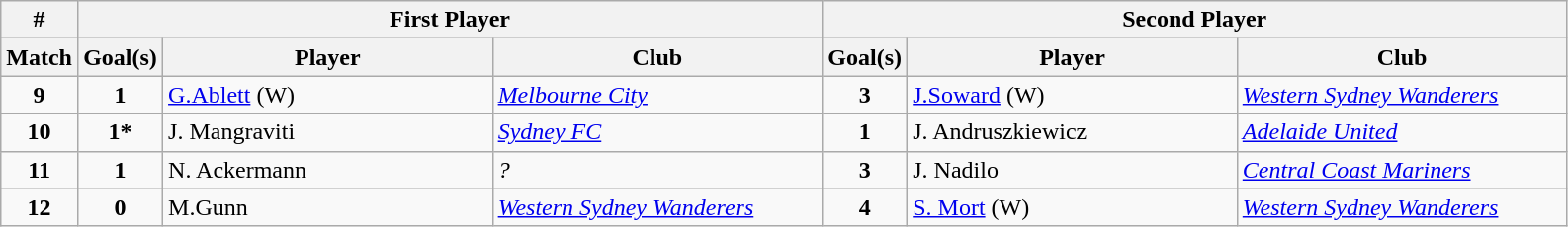<table class="wikitable">
<tr>
<th>#</th>
<th colspan="3">First Player</th>
<th colspan="3">Second Player</th>
</tr>
<tr>
<th width="40">Match</th>
<th width="50">Goal(s)</th>
<th width="215">Player</th>
<th width="215">Club</th>
<th width="50">Goal(s)</th>
<th width="215">Player</th>
<th width="215">Club</th>
</tr>
<tr>
<td align="center"><strong>9</strong></td>
<td align="center"><strong>1</strong></td>
<td><a href='#'>G.Ablett</a> (W) </td>
<td><em><a href='#'>Melbourne City</a></em></td>
<td align="center"><strong>3</strong></td>
<td><a href='#'>J.Soward</a> (W) </td>
<td><em><a href='#'>Western Sydney Wanderers</a></em></td>
</tr>
<tr>
<td align="center"><strong>10</strong></td>
<td align="center"><strong>1*</strong></td>
<td>J. Mangraviti</td>
<td><em><a href='#'>Sydney FC</a></em></td>
<td align="center"><strong>1</strong></td>
<td>J. Andruszkiewicz</td>
<td><em><a href='#'>Adelaide United</a></em></td>
</tr>
<tr>
<td align="center"><strong>11</strong></td>
<td align="center"><strong>1</strong></td>
<td>N. Ackermann</td>
<td><em>?</em></td>
<td align="center"><strong>3</strong></td>
<td>J. Nadilo</td>
<td><em><a href='#'>Central Coast Mariners</a></em></td>
</tr>
<tr>
<td align="center"><strong>12</strong></td>
<td align="center"><strong>0</strong></td>
<td>M.Gunn</td>
<td><em><a href='#'>Western Sydney Wanderers</a></em></td>
<td align="center"><strong>4</strong></td>
<td><a href='#'>S. Mort</a> (W) </td>
<td><em><a href='#'>Western Sydney Wanderers</a></em></td>
</tr>
</table>
